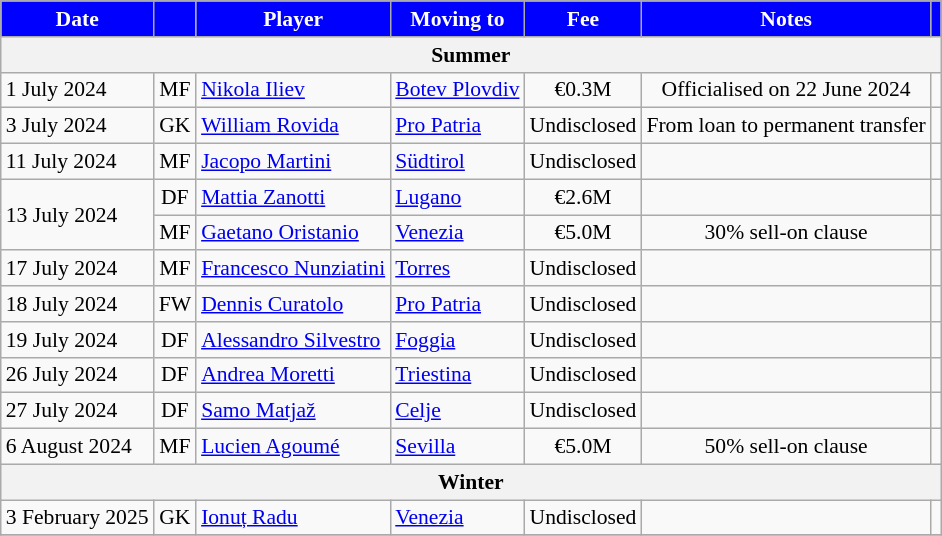<table class="wikitable" style="font-size:90%;">
<tr>
<th style="background:#0000FF; color:white;">Date</th>
<th style="background:#0000FF; color:white;"></th>
<th style="background:#0000FF; color:white;">Player</th>
<th style="background:#0000FF; color:white;">Moving to</th>
<th style="background:#0000FF; color:white;">Fee</th>
<th style="background:#0000FF; color:white;">Notes</th>
<th style="background:#0000FF; color:white;"></th>
</tr>
<tr>
<th colspan=7>Summer</th>
</tr>
<tr>
<td>1 July 2024</td>
<td style="text-align:center">MF</td>
<td> <a href='#'>Nikola Iliev</a></td>
<td> <a href='#'>Botev Plovdiv</a></td>
<td style="text-align:center">€0.3M</td>
<td style="text-align:center">Officialised on 22 June 2024</td>
<td></td>
</tr>
<tr>
<td>3 July 2024</td>
<td style="text-align:center">GK</td>
<td> <a href='#'>William Rovida</a></td>
<td> <a href='#'>Pro Patria</a></td>
<td style="text-align:center">Undisclosed</td>
<td style="text-align:center">From loan to permanent transfer</td>
<td></td>
</tr>
<tr>
<td>11 July 2024</td>
<td style="text-align:center">MF</td>
<td> <a href='#'>Jacopo Martini</a></td>
<td> <a href='#'>Südtirol</a></td>
<td style="text-align:center">Undisclosed</td>
<td></td>
<td></td>
</tr>
<tr>
<td rowspan="2">13 July 2024</td>
<td style="text-align:center">DF</td>
<td> <a href='#'>Mattia Zanotti</a></td>
<td> <a href='#'>Lugano</a></td>
<td style="text-align:center">€2.6M</td>
<td></td>
<td></td>
</tr>
<tr>
<td style="text-align:center">MF</td>
<td> <a href='#'>Gaetano Oristanio</a></td>
<td> <a href='#'>Venezia</a></td>
<td style="text-align:center">€5.0M</td>
<td style="text-align:center">30% sell-on clause</td>
<td></td>
</tr>
<tr>
<td>17 July 2024</td>
<td style="text-align:center">MF</td>
<td> <a href='#'>Francesco Nunziatini</a></td>
<td> <a href='#'>Torres</a></td>
<td style="text-align:center">Undisclosed</td>
<td></td>
<td></td>
</tr>
<tr>
<td>18 July 2024</td>
<td style="text-align:center">FW</td>
<td> <a href='#'>Dennis Curatolo</a></td>
<td> <a href='#'>Pro Patria</a></td>
<td style="text-align:center">Undisclosed</td>
<td></td>
<td></td>
</tr>
<tr>
<td>19 July 2024</td>
<td style="text-align:center">DF</td>
<td> <a href='#'>Alessandro Silvestro</a></td>
<td> <a href='#'>Foggia</a></td>
<td style="text-align:center">Undisclosed</td>
<td></td>
<td></td>
</tr>
<tr>
<td>26 July 2024</td>
<td style="text-align:center">DF</td>
<td> <a href='#'>Andrea Moretti</a></td>
<td> <a href='#'>Triestina</a></td>
<td style="text-align:center">Undisclosed</td>
<td></td>
<td></td>
</tr>
<tr>
<td>27 July 2024</td>
<td style="text-align:center">DF</td>
<td> <a href='#'>Samo Matjaž</a></td>
<td> <a href='#'>Celje</a></td>
<td style="text-align:center">Undisclosed</td>
<td></td>
<td></td>
</tr>
<tr>
<td>6 August 2024</td>
<td style="text-align:center">MF</td>
<td> <a href='#'>Lucien Agoumé</a></td>
<td> <a href='#'>Sevilla</a></td>
<td style="text-align:center">€5.0M</td>
<td style="text-align:center">50% sell-on clause</td>
<td></td>
</tr>
<tr>
<th colspan=7>Winter</th>
</tr>
<tr>
<td>3 February 2025</td>
<td style="text-align:center">GK</td>
<td> <a href='#'>Ionuț Radu</a></td>
<td> <a href='#'>Venezia</a></td>
<td style="text-align:center">Undisclosed</td>
<td></td>
<td></td>
</tr>
<tr>
</tr>
</table>
